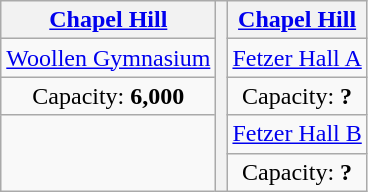<table class="wikitable" style="text-align:center">
<tr>
<th><a href='#'>Chapel Hill</a></th>
<th rowspan=5><div></div></th>
<th><a href='#'>Chapel Hill</a></th>
</tr>
<tr>
<td><a href='#'>Woollen Gymnasium</a></td>
<td><a href='#'>Fetzer Hall A</a></td>
</tr>
<tr>
<td>Capacity: <strong>6,000</strong></td>
<td>Capacity: <strong>?</strong></td>
</tr>
<tr>
<td rowspan=2></td>
<td><a href='#'>Fetzer Hall B</a></td>
</tr>
<tr>
<td>Capacity: <strong>?</strong></td>
</tr>
</table>
